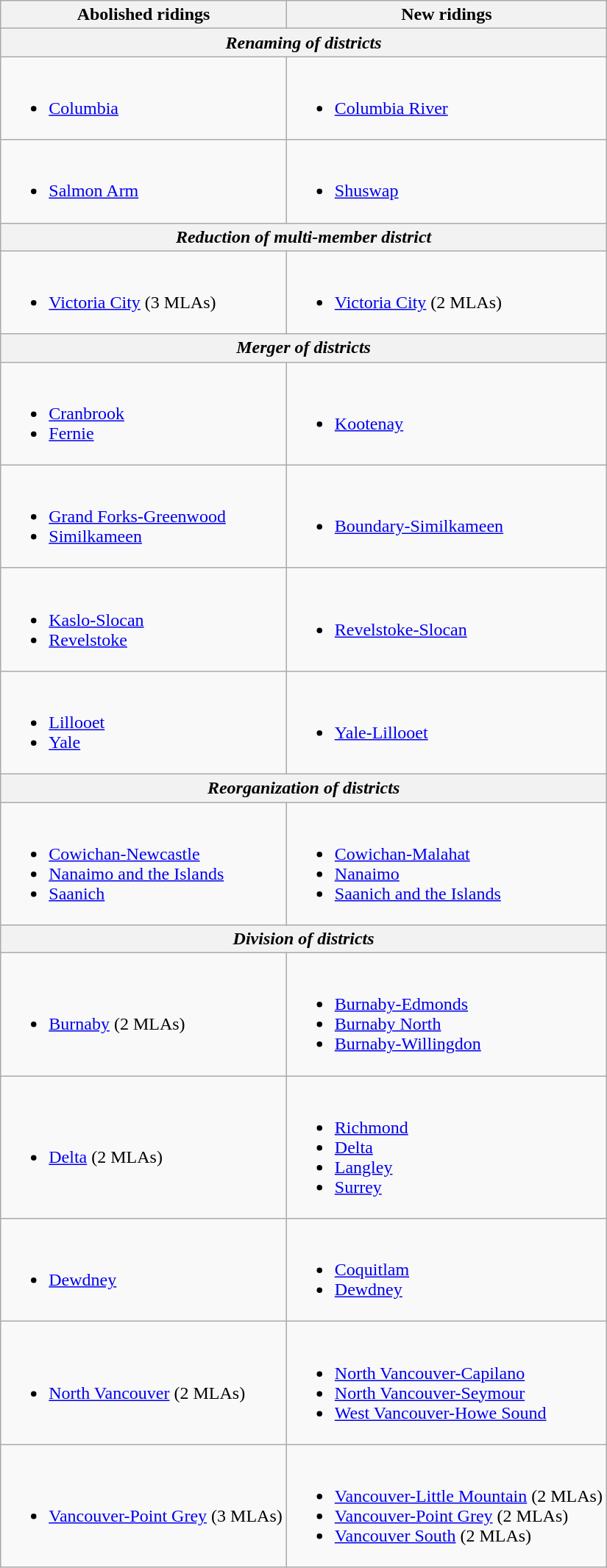<table class="wikitable">
<tr>
<th>Abolished ridings</th>
<th>New ridings</th>
</tr>
<tr>
<th colspan="2"><em>Renaming of districts</em></th>
</tr>
<tr>
<td><br><ul><li><a href='#'>Columbia</a></li></ul></td>
<td><br><ul><li><a href='#'>Columbia River</a></li></ul></td>
</tr>
<tr>
<td><br><ul><li><a href='#'>Salmon Arm</a></li></ul></td>
<td><br><ul><li><a href='#'>Shuswap</a></li></ul></td>
</tr>
<tr>
<th colspan="2"><em>Reduction of multi-member district</em></th>
</tr>
<tr>
<td><br><ul><li><a href='#'>Victoria City</a> (3 MLAs)</li></ul></td>
<td><br><ul><li><a href='#'>Victoria City</a> (2 MLAs)</li></ul></td>
</tr>
<tr>
<th colspan="2"><em>Merger of districts</em></th>
</tr>
<tr>
<td><br><ul><li><a href='#'>Cranbrook</a></li><li><a href='#'>Fernie</a></li></ul></td>
<td><br><ul><li><a href='#'>Kootenay</a></li></ul></td>
</tr>
<tr>
<td><br><ul><li><a href='#'>Grand Forks-Greenwood</a></li><li><a href='#'>Similkameen</a></li></ul></td>
<td><br><ul><li><a href='#'>Boundary-Similkameen</a></li></ul></td>
</tr>
<tr>
<td><br><ul><li><a href='#'>Kaslo-Slocan</a></li><li><a href='#'>Revelstoke</a></li></ul></td>
<td><br><ul><li><a href='#'>Revelstoke-Slocan</a></li></ul></td>
</tr>
<tr>
<td><br><ul><li><a href='#'>Lillooet</a></li><li><a href='#'>Yale</a></li></ul></td>
<td><br><ul><li><a href='#'>Yale-Lillooet</a></li></ul></td>
</tr>
<tr>
<th colspan="2"><em>Reorganization of districts</em></th>
</tr>
<tr>
<td><br><ul><li><a href='#'>Cowichan-Newcastle</a></li><li><a href='#'>Nanaimo and the Islands</a></li><li><a href='#'>Saanich</a></li></ul></td>
<td><br><ul><li><a href='#'>Cowichan-Malahat</a></li><li><a href='#'>Nanaimo</a></li><li><a href='#'>Saanich and the Islands</a></li></ul></td>
</tr>
<tr>
<th colspan="2"><em>Division of districts</em></th>
</tr>
<tr>
<td><br><ul><li><a href='#'>Burnaby</a> (2 MLAs)</li></ul></td>
<td><br><ul><li><a href='#'>Burnaby-Edmonds</a></li><li><a href='#'>Burnaby North</a></li><li><a href='#'>Burnaby-Willingdon</a></li></ul></td>
</tr>
<tr>
<td><br><ul><li><a href='#'>Delta</a> (2 MLAs)</li></ul></td>
<td><br><ul><li><a href='#'>Richmond</a></li><li><a href='#'>Delta</a></li><li><a href='#'>Langley</a></li><li><a href='#'>Surrey</a></li></ul></td>
</tr>
<tr>
<td><br><ul><li><a href='#'>Dewdney</a></li></ul></td>
<td><br><ul><li><a href='#'>Coquitlam</a></li><li><a href='#'>Dewdney</a></li></ul></td>
</tr>
<tr>
<td><br><ul><li><a href='#'>North Vancouver</a> (2 MLAs)</li></ul></td>
<td><br><ul><li><a href='#'>North Vancouver-Capilano</a></li><li><a href='#'>North Vancouver-Seymour</a></li><li><a href='#'>West Vancouver-Howe Sound</a></li></ul></td>
</tr>
<tr>
<td><br><ul><li><a href='#'>Vancouver-Point Grey</a> (3 MLAs)</li></ul></td>
<td><br><ul><li><a href='#'>Vancouver-Little Mountain</a> (2 MLAs)</li><li><a href='#'>Vancouver-Point Grey</a> (2 MLAs)</li><li><a href='#'>Vancouver South</a> (2 MLAs)</li></ul></td>
</tr>
</table>
